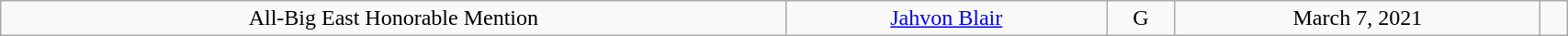<table class="wikitable" style="width: 90%;text-align: center;">
<tr align="center">
<td rowspan="1">All-Big East Honorable Mention</td>
<td><a href='#'>Jahvon Blair</a></td>
<td>G</td>
<td>March 7, 2021</td>
<td></td>
</tr>
</table>
